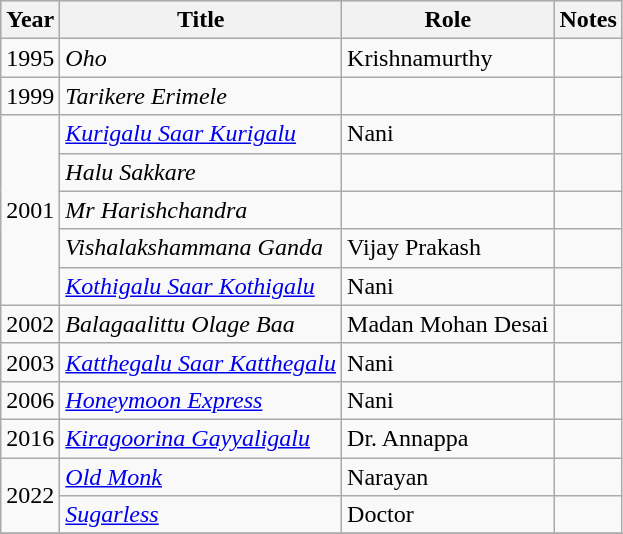<table class="wikitable">
<tr style="background:#ccc; text-align:center;">
<th>Year</th>
<th>Title</th>
<th>Role</th>
<th>Notes</th>
</tr>
<tr>
<td>1995</td>
<td><em>Oho</em></td>
<td>Krishnamurthy</td>
<td></td>
</tr>
<tr>
<td>1999</td>
<td><em>Tarikere Erimele</em></td>
<td></td>
<td></td>
</tr>
<tr>
<td rowspan="5">2001</td>
<td><em><a href='#'>Kurigalu Saar Kurigalu</a></em></td>
<td>Nani</td>
<td></td>
</tr>
<tr>
<td><em>Halu Sakkare</em></td>
<td></td>
<td></td>
</tr>
<tr>
<td><em>Mr Harishchandra</em></td>
<td></td>
<td></td>
</tr>
<tr>
<td><em>Vishalakshammana Ganda</em></td>
<td>Vijay Prakash</td>
<td></td>
</tr>
<tr>
<td><em><a href='#'>Kothigalu Saar Kothigalu</a></em></td>
<td>Nani</td>
<td></td>
</tr>
<tr>
<td>2002</td>
<td><em>Balagaalittu Olage Baa</em></td>
<td>Madan Mohan Desai</td>
<td></td>
</tr>
<tr>
<td>2003</td>
<td><em><a href='#'>Katthegalu Saar Katthegalu</a></em></td>
<td>Nani</td>
<td></td>
</tr>
<tr>
<td>2006</td>
<td><em><a href='#'>Honeymoon Express</a></em></td>
<td>Nani</td>
<td></td>
</tr>
<tr>
<td>2016</td>
<td><em><a href='#'>Kiragoorina Gayyaligalu</a></em></td>
<td>Dr. Annappa</td>
<td></td>
</tr>
<tr>
<td rowspan="2">2022</td>
<td><em><a href='#'>Old Monk</a></em></td>
<td>Narayan</td>
<td></td>
</tr>
<tr>
<td><em><a href='#'>Sugarless</a></em></td>
<td>Doctor</td>
<td></td>
</tr>
<tr>
</tr>
</table>
